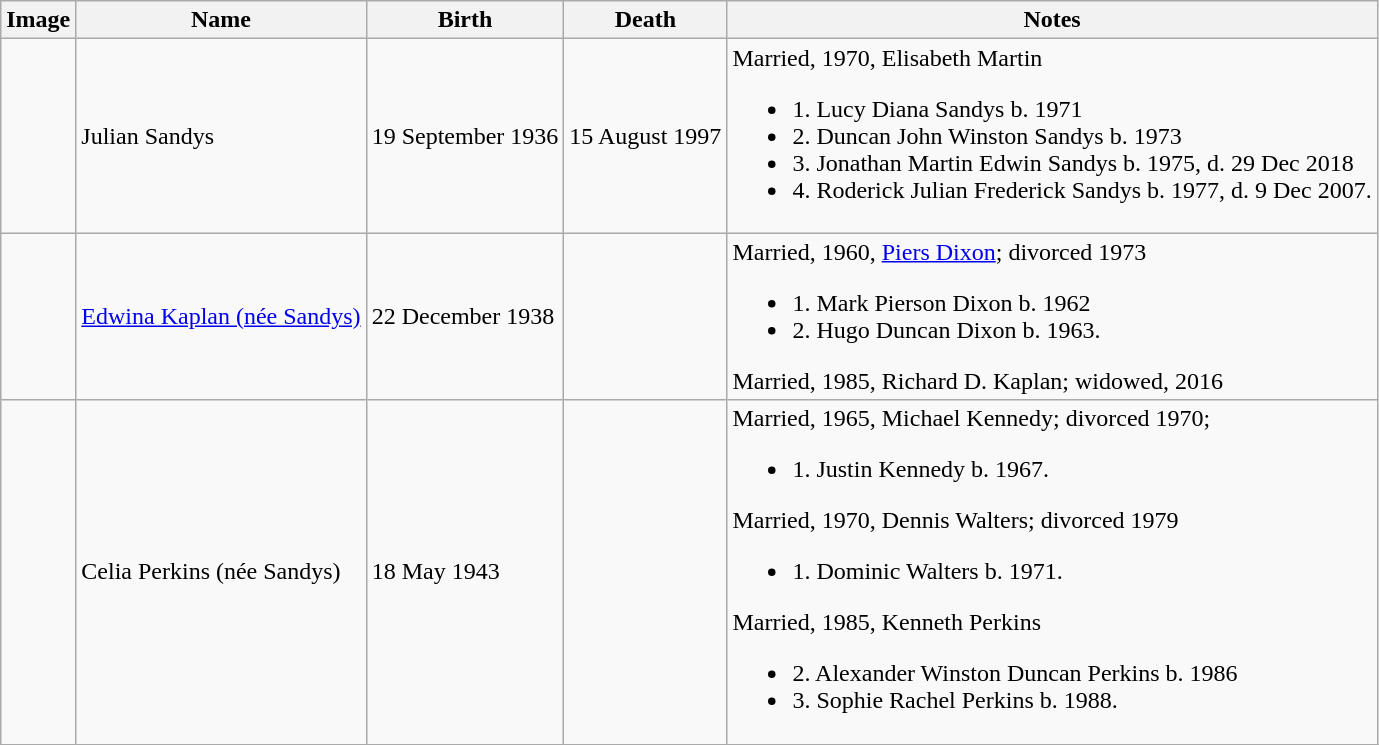<table class="wikitable">
<tr>
<th>Image</th>
<th>Name</th>
<th>Birth</th>
<th>Death</th>
<th>Notes</th>
</tr>
<tr Ally Churchill 04/09/96>
<td></td>
<td>Julian Sandys</td>
<td>19 September 1936</td>
<td>15 August 1997</td>
<td>Married, 1970, Elisabeth Martin<br><ul><li>1. Lucy Diana Sandys b. 1971</li><li>2. Duncan John Winston Sandys b. 1973</li><li>3. Jonathan Martin Edwin Sandys b. 1975, d. 29 Dec 2018</li><li>4. Roderick Julian Frederick Sandys b. 1977, d. 9 Dec 2007.</li></ul></td>
</tr>
<tr>
<td></td>
<td><a href='#'>Edwina Kaplan (née Sandys)</a></td>
<td>22 December 1938</td>
<td></td>
<td>Married, 1960, <a href='#'>Piers Dixon</a>; divorced 1973<br><ul><li>1. Mark Pierson Dixon b. 1962</li><li>2. Hugo Duncan Dixon b. 1963.</li></ul>Married, 1985, Richard D. Kaplan; widowed, 2016</td>
</tr>
<tr>
<td></td>
<td>Celia Perkins (née Sandys)</td>
<td>18 May 1943</td>
<td></td>
<td>Married, 1965, Michael Kennedy; divorced 1970;<br><ul><li>1. Justin Kennedy b. 1967.</li></ul>Married, 1970, Dennis Walters; divorced 1979<ul><li>1. Dominic Walters b. 1971.</li></ul>Married, 1985, Kenneth Perkins<ul><li>2. Alexander Winston Duncan Perkins b. 1986</li><li>3. Sophie Rachel Perkins b. 1988.</li></ul></td>
</tr>
<tr>
</tr>
</table>
